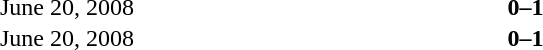<table width=100% cellspacing=1>
<tr>
<th width=120></th>
<th width=220></th>
<th width=70></th>
<th width=220></th>
<th></th>
</tr>
<tr>
<td align=right>June 20, 2008</td>
<td align=right><strong></strong></td>
<td align=center><strong>0–1</strong></td>
<td><strong></strong></td>
</tr>
<tr>
<td align=right>June 20, 2008</td>
<td align=right><strong></strong></td>
<td align=center><strong>0–1</strong></td>
<td><strong></strong></td>
</tr>
</table>
